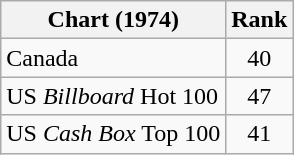<table class="wikitable sortable">
<tr>
<th align="left">Chart (1974)</th>
<th style="text-align:center;">Rank</th>
</tr>
<tr>
<td>Canada</td>
<td style="text-align:center;">40</td>
</tr>
<tr>
<td>US <em>Billboard</em> Hot 100</td>
<td style="text-align:center;">47</td>
</tr>
<tr>
<td>US <em>Cash Box</em> Top 100</td>
<td style="text-align:center;">41</td>
</tr>
</table>
